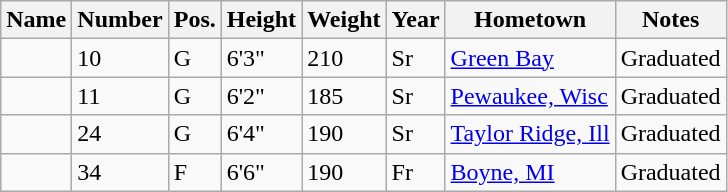<table class="wikitable sortable" border="1">
<tr>
<th>Name</th>
<th>Number</th>
<th>Pos.</th>
<th>Height</th>
<th>Weight</th>
<th>Year</th>
<th>Hometown</th>
<th class="unsortable">Notes</th>
</tr>
<tr>
<td></td>
<td>10</td>
<td>G</td>
<td>6'3"</td>
<td>210</td>
<td>Sr</td>
<td><a href='#'>Green Bay</a></td>
<td>Graduated</td>
</tr>
<tr>
<td></td>
<td>11</td>
<td>G</td>
<td>6'2"</td>
<td>185</td>
<td>Sr</td>
<td><a href='#'>Pewaukee, Wisc</a></td>
<td>Graduated</td>
</tr>
<tr>
<td></td>
<td>24</td>
<td>G</td>
<td>6'4"</td>
<td>190</td>
<td>Sr</td>
<td><a href='#'>Taylor Ridge, Ill</a></td>
<td>Graduated</td>
</tr>
<tr>
<td></td>
<td>34</td>
<td>F</td>
<td>6'6"</td>
<td>190</td>
<td>Fr</td>
<td><a href='#'>Boyne, MI</a></td>
<td>Graduated</td>
</tr>
</table>
